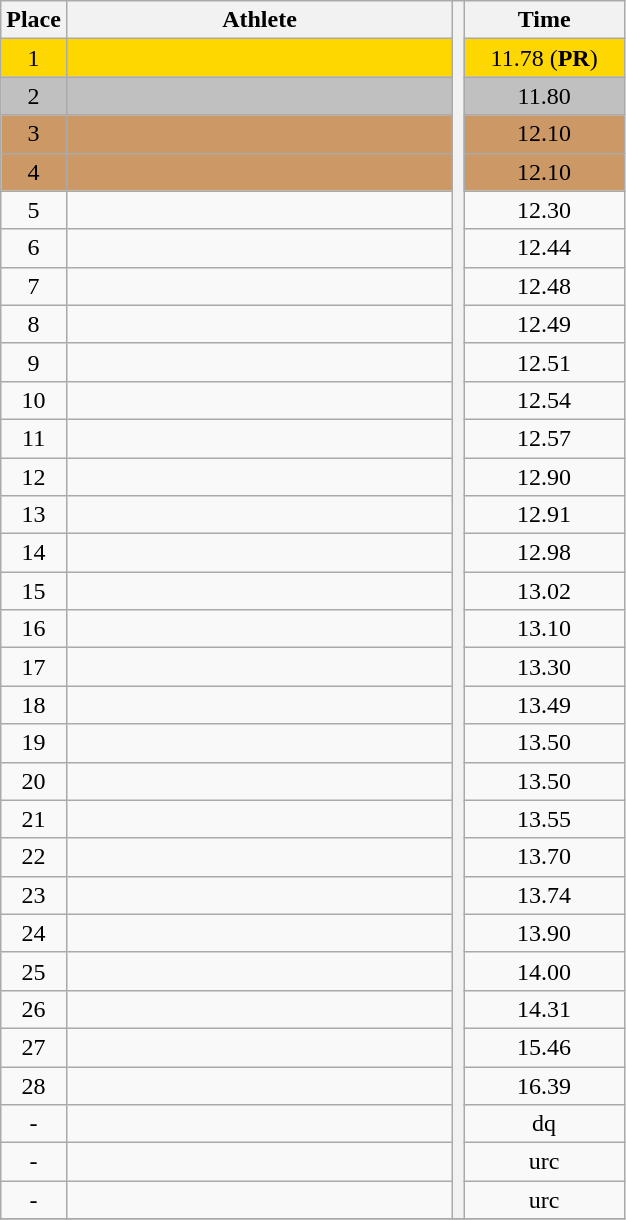<table class="wikitable" style="text-align:center">
<tr>
<th>Place</th>
<th width=250>Athlete</th>
<th rowspan=32></th>
<th width=100>Time</th>
</tr>
<tr bgcolor=gold>
<td>1</td>
<td align=left></td>
<td>11.78 (<strong>PR</strong>)</td>
</tr>
<tr bgcolor=silver>
<td>2</td>
<td align=left></td>
<td>11.80</td>
</tr>
<tr bgcolor=cc9966>
<td>3</td>
<td align=left></td>
<td>12.10</td>
</tr>
<tr bgcolor=cc9966>
<td>4</td>
<td align=left></td>
<td>12.10</td>
</tr>
<tr>
<td>5</td>
<td align=left></td>
<td>12.30</td>
</tr>
<tr>
<td>6</td>
<td align=left></td>
<td>12.44</td>
</tr>
<tr>
<td>7</td>
<td align=left></td>
<td>12.48</td>
</tr>
<tr>
<td>8</td>
<td align=left></td>
<td>12.49</td>
</tr>
<tr>
<td>9</td>
<td align=left></td>
<td>12.51</td>
</tr>
<tr>
<td>10</td>
<td align=left></td>
<td>12.54</td>
</tr>
<tr>
<td>11</td>
<td align=left></td>
<td>12.57</td>
</tr>
<tr>
<td>12</td>
<td align=left></td>
<td>12.90</td>
</tr>
<tr>
<td>13</td>
<td align=left></td>
<td>12.91</td>
</tr>
<tr>
<td>14</td>
<td align=left></td>
<td>12.98</td>
</tr>
<tr>
<td>15</td>
<td align=left></td>
<td>13.02</td>
</tr>
<tr>
<td>16</td>
<td align=left></td>
<td>13.10</td>
</tr>
<tr>
<td>17</td>
<td align=left></td>
<td>13.30</td>
</tr>
<tr>
<td>18</td>
<td align=left></td>
<td>13.49</td>
</tr>
<tr>
<td>19</td>
<td align=left></td>
<td>13.50</td>
</tr>
<tr>
<td>20</td>
<td align=left></td>
<td>13.50</td>
</tr>
<tr>
<td>21</td>
<td align=left></td>
<td>13.55</td>
</tr>
<tr>
<td>22</td>
<td align=left></td>
<td>13.70</td>
</tr>
<tr>
<td>23</td>
<td align=left></td>
<td>13.74</td>
</tr>
<tr>
<td>24</td>
<td align=left></td>
<td>13.90</td>
</tr>
<tr>
<td>25</td>
<td align=left></td>
<td>14.00</td>
</tr>
<tr>
<td>26</td>
<td align=left></td>
<td>14.31</td>
</tr>
<tr>
<td>27</td>
<td align=left></td>
<td>15.46</td>
</tr>
<tr>
<td>28</td>
<td align=left></td>
<td>16.39</td>
</tr>
<tr>
<td>-</td>
<td align=left></td>
<td>dq</td>
</tr>
<tr>
<td>-</td>
<td align=left></td>
<td>urc</td>
</tr>
<tr>
<td>-</td>
<td align=left></td>
<td>urc</td>
</tr>
<tr>
</tr>
</table>
